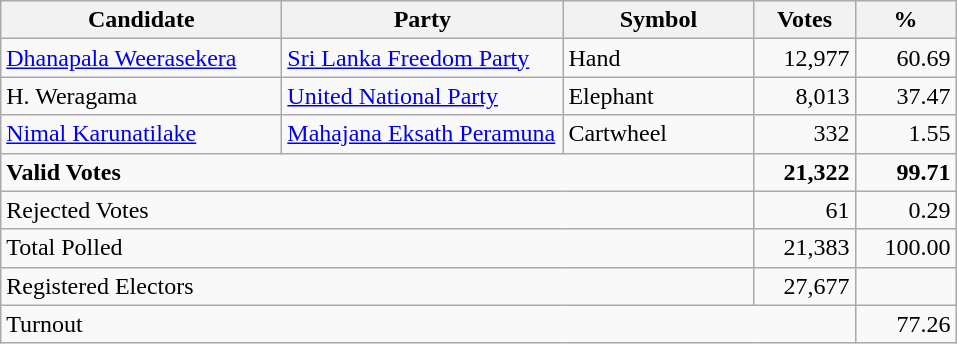<table class="wikitable" border="1" style="text-align:right;">
<tr>
<th align=left width="180">Candidate</th>
<th align=left width="180">Party</th>
<th align=left width="120">Symbol</th>
<th align=left width="60">Votes</th>
<th align=left width="60">%</th>
</tr>
<tr>
<td align=left><a href='#'>Dhanapala Weerasekera</a></td>
<td align=left><a href='#'>Sri Lanka Freedom Party</a></td>
<td align=left>Hand</td>
<td align=right>12,977</td>
<td align=right>60.69</td>
</tr>
<tr>
<td align=left>H. Weragama</td>
<td align=left><a href='#'>United National Party</a></td>
<td align=left>Elephant</td>
<td align=right>8,013</td>
<td align=right>37.47</td>
</tr>
<tr>
<td align=left><a href='#'>Nimal Karunatilake</a></td>
<td align=left><a href='#'>Mahajana Eksath Peramuna</a></td>
<td align=left>Cartwheel</td>
<td align=right>332</td>
<td align=right>1.55</td>
</tr>
<tr>
<td align=left colspan=3><strong>Valid Votes</strong></td>
<td><strong>21,322</strong></td>
<td><strong>99.71</strong></td>
</tr>
<tr>
<td align=left colspan=3>Rejected Votes</td>
<td>61</td>
<td>0.29</td>
</tr>
<tr>
<td align=left colspan=3>Total Polled</td>
<td>21,383</td>
<td>100.00</td>
</tr>
<tr>
<td align=left colspan=3>Registered Electors</td>
<td>27,677</td>
<td></td>
</tr>
<tr>
<td align=left colspan=4>Turnout</td>
<td>77.26</td>
</tr>
</table>
